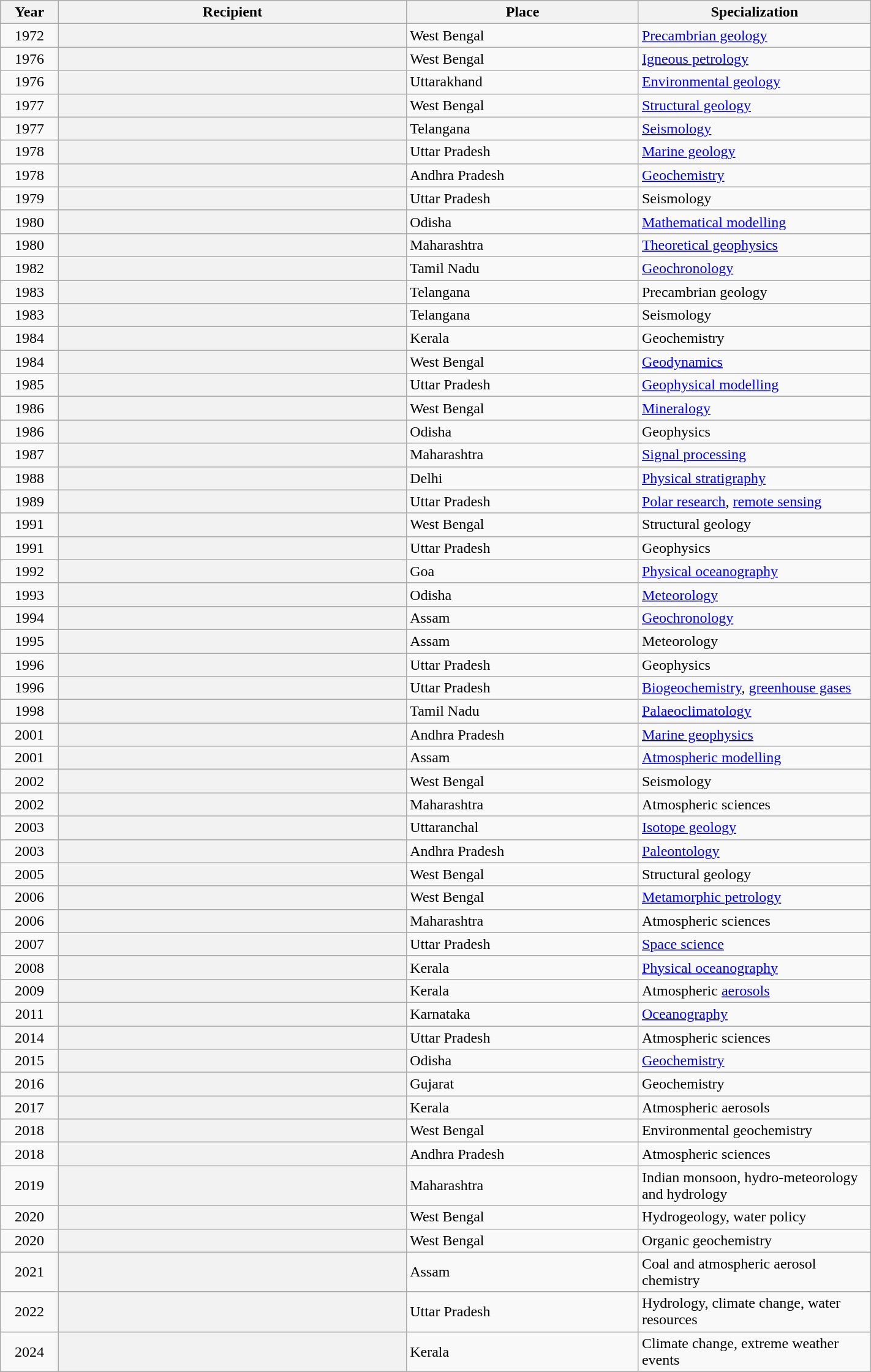<table class="wikitable plainrowheaders sortable" style="width:75%">
<tr>
<th scope="col" style="width:5%">Year</th>
<th scope="col" style="width:30%">Recipient</th>
<th scope="col" style="width:20%">Place</th>
<th scope="col" style="width:20%">Specialization</th>
</tr>
<tr>
<td style="text-align:center;">1972</td>
<th scope="row"></th>
<td>West Bengal</td>
<td><a href='#'>Precambrian geology</a></td>
</tr>
<tr>
<td style="text-align:center;">1976</td>
<th scope="row"></th>
<td>West Bengal</td>
<td><a href='#'>Igneous petrology</a></td>
</tr>
<tr>
<td style="text-align:center;">1976</td>
<th scope="row"></th>
<td>Uttarakhand</td>
<td><a href='#'>Environmental geology</a></td>
</tr>
<tr>
<td style="text-align:center;">1977</td>
<th scope="row"></th>
<td>West Bengal</td>
<td><a href='#'>Structural geology</a></td>
</tr>
<tr>
<td style="text-align:center;">1977</td>
<th scope="row"></th>
<td>Telangana</td>
<td><a href='#'>Seismology</a></td>
</tr>
<tr>
<td style="text-align:center;">1978</td>
<th scope="row"></th>
<td>Uttar Pradesh</td>
<td><a href='#'>Marine geology</a></td>
</tr>
<tr>
<td style="text-align:center;">1978</td>
<th scope="row"></th>
<td>Andhra Pradesh</td>
<td><a href='#'>Geochemistry</a></td>
</tr>
<tr>
<td style="text-align:center;">1979</td>
<th scope="row"></th>
<td>Uttar Pradesh</td>
<td>Seismology</td>
</tr>
<tr>
<td style="text-align:center;">1980</td>
<th scope="row"></th>
<td>Odisha</td>
<td><a href='#'>Mathematical modelling</a></td>
</tr>
<tr>
<td style="text-align:center;">1980</td>
<th scope="row"></th>
<td>Maharashtra</td>
<td><a href='#'>Theoretical geophysics</a></td>
</tr>
<tr>
<td style="text-align:center;">1982</td>
<th scope="row"></th>
<td>Tamil Nadu</td>
<td><a href='#'>Geochronology</a></td>
</tr>
<tr>
<td style="text-align:center;">1983</td>
<th scope="row"></th>
<td>Telangana</td>
<td>Precambrian geology</td>
</tr>
<tr>
<td style="text-align:center;">1983</td>
<th scope="row"></th>
<td>Telangana</td>
<td>Seismology</td>
</tr>
<tr>
<td style="text-align:center;">1984</td>
<th scope="row"></th>
<td>Kerala</td>
<td>Geochemistry</td>
</tr>
<tr>
<td style="text-align:center;">1984</td>
<th scope="row"></th>
<td>West Bengal</td>
<td><a href='#'>Geodynamics</a></td>
</tr>
<tr>
<td style="text-align:center;">1985</td>
<th scope="row"></th>
<td>Uttar Pradesh</td>
<td><a href='#'>Geophysical modelling</a></td>
</tr>
<tr>
<td style="text-align:center;">1986</td>
<th scope="row"></th>
<td>West Bengal</td>
<td><a href='#'>Mineralogy</a></td>
</tr>
<tr>
<td style="text-align:center;">1986</td>
<th scope="row"></th>
<td>Odisha</td>
<td>Geophysics</td>
</tr>
<tr>
<td style="text-align:center;">1987</td>
<th scope="row"></th>
<td>Maharashtra</td>
<td><a href='#'>Signal processing</a></td>
</tr>
<tr>
<td style="text-align:center;">1988</td>
<th scope="row"></th>
<td>Delhi</td>
<td><a href='#'>Physical stratigraphy</a></td>
</tr>
<tr>
<td style="text-align:center;">1989</td>
<th scope="row"></th>
<td>Uttar Pradesh</td>
<td><a href='#'>Polar research</a>, <a href='#'>remote sensing</a></td>
</tr>
<tr>
<td style="text-align:center;">1991</td>
<th scope="row"></th>
<td>West Bengal</td>
<td>Structural geology</td>
</tr>
<tr>
<td style="text-align:center;">1991</td>
<th scope="row"></th>
<td>Uttar Pradesh</td>
<td>Geophysics</td>
</tr>
<tr>
<td style="text-align:center;">1992</td>
<th scope="row"></th>
<td>Goa</td>
<td><a href='#'>Physical oceanography</a></td>
</tr>
<tr>
<td style="text-align:center;">1993</td>
<th scope="row"></th>
<td>Odisha</td>
<td><a href='#'>Meteorology</a></td>
</tr>
<tr>
<td style="text-align:center;">1994</td>
<th scope="row"></th>
<td>Assam</td>
<td><a href='#'>Geochronology</a></td>
</tr>
<tr>
<td style="text-align:center;">1995</td>
<th scope="row"></th>
<td>Assam</td>
<td>Meteorology</td>
</tr>
<tr>
<td style="text-align:center;">1996</td>
<th scope="row"></th>
<td>Uttar Pradesh</td>
<td>Geophysics</td>
</tr>
<tr>
<td style="text-align:center;">1996</td>
<th scope="row"></th>
<td>Uttar Pradesh</td>
<td><a href='#'>Biogeochemistry</a>, <a href='#'>greenhouse gases</a></td>
</tr>
<tr>
<td style="text-align:center;">1998</td>
<th scope="row"></th>
<td>Tamil Nadu</td>
<td><a href='#'>Palaeoclimatology</a></td>
</tr>
<tr>
<td style="text-align:center;">2001</td>
<th scope="row"></th>
<td>Andhra Pradesh</td>
<td><a href='#'>Marine geophysics</a></td>
</tr>
<tr>
<td style="text-align:center;">2001</td>
<th scope="row"></th>
<td>Assam</td>
<td><a href='#'>Atmospheric modelling</a></td>
</tr>
<tr>
<td style="text-align:center;">2002</td>
<th scope="row"></th>
<td>West Bengal</td>
<td>Seismology</td>
</tr>
<tr>
<td style="text-align:center;">2002</td>
<th scope="row"></th>
<td>Maharashtra</td>
<td>Atmospheric sciences</td>
</tr>
<tr>
<td style="text-align:center;">2003</td>
<th scope="row"></th>
<td>Uttaranchal</td>
<td><a href='#'>Isotope geology</a></td>
</tr>
<tr>
<td style="text-align:center;">2003</td>
<th scope="row"></th>
<td>Andhra Pradesh</td>
<td><a href='#'>Paleontology</a></td>
</tr>
<tr>
<td style="text-align:center;">2005</td>
<th scope="row"></th>
<td>West Bengal</td>
<td>Structural geology</td>
</tr>
<tr>
<td style="text-align:center;">2006</td>
<th scope="row"></th>
<td>West Bengal</td>
<td><a href='#'>Metamorphic petrology</a></td>
</tr>
<tr>
<td style="text-align:center;">2006</td>
<th scope="row"></th>
<td>Maharashtra</td>
<td>Atmospheric sciences</td>
</tr>
<tr>
<td style="text-align:center;">2007</td>
<th scope="row"></th>
<td>Uttar Pradesh</td>
<td><a href='#'>Space science</a></td>
</tr>
<tr>
<td style="text-align:center;">2008</td>
<th scope="row"></th>
<td>Kerala</td>
<td><a href='#'>Physical oceanography</a></td>
</tr>
<tr>
<td style="text-align:center;">2009</td>
<th scope="row"></th>
<td>Kerala</td>
<td>Atmospheric <a href='#'>aerosols</a></td>
</tr>
<tr>
<td style="text-align:center;">2011</td>
<th scope="row"></th>
<td>Karnataka</td>
<td><a href='#'>Oceanography</a></td>
</tr>
<tr>
<td style="text-align:center;">2014</td>
<th scope="row"></th>
<td>Uttar Pradesh</td>
<td>Atmospheric sciences</td>
</tr>
<tr>
<td style="text-align:center;">2015</td>
<th scope="row"></th>
<td>Odisha</td>
<td><a href='#'>Geochemistry</a></td>
</tr>
<tr>
<td style="text-align:center;">2016</td>
<th scope="row"></th>
<td>Gujarat</td>
<td>Geochemistry</td>
</tr>
<tr>
<td style="text-align:center;">2017</td>
<th scope="row"></th>
<td>Kerala</td>
<td>Atmospheric aerosols</td>
</tr>
<tr>
<td style="text-align:center;">2018</td>
<th scope="row"></th>
<td>West Bengal</td>
<td>Environmental geochemistry</td>
</tr>
<tr>
<td style="text-align:center;">2018</td>
<th scope="row"></th>
<td>Andhra Pradesh</td>
<td>Atmospheric sciences</td>
</tr>
<tr>
<td style="text-align:center;">2019</td>
<th scope="row"></th>
<td>Maharashtra</td>
<td>Indian monsoon, hydro-meteorology and hydrology</td>
</tr>
<tr>
<td style="text-align:center;">2020</td>
<th scope="row"></th>
<td>West Bengal</td>
<td>Hydrogeology, water policy</td>
</tr>
<tr>
<td style="text-align:center;">2020</td>
<th scope="row"></th>
<td>West Bengal</td>
<td>Organic geochemistry</td>
</tr>
<tr>
<td style="text-align:center;">2021</td>
<th scope="row"></th>
<td>Assam</td>
<td>Coal and atmospheric aerosol chemistry</td>
</tr>
<tr>
<td style="text-align:center;">2022</td>
<th scope="row"></th>
<td>Uttar Pradesh</td>
<td>Hydrology, climate change, water resources</td>
</tr>
<tr>
<td style="text-align:center;">2024</td>
<th scope="row"></th>
<td>Kerala</td>
<td>Climate change, extreme weather events</td>
</tr>
</table>
